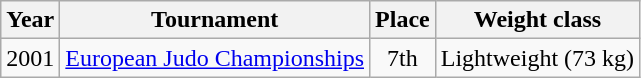<table class=wikitable>
<tr>
<th>Year</th>
<th>Tournament</th>
<th>Place</th>
<th>Weight class</th>
</tr>
<tr>
<td>2001</td>
<td><a href='#'>European Judo Championships</a></td>
<td align="center">7th</td>
<td>Lightweight (73 kg)</td>
</tr>
</table>
